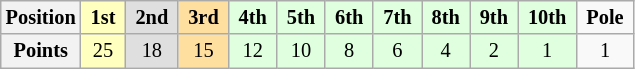<table class="wikitable" style="font-size:85%; text-align:center">
<tr>
<th>Position</th>
<td style="background:#FFFFBF;"> <strong>1st</strong> </td>
<td style="background:#DFDFDF;"> <strong>2nd</strong> </td>
<td style="background:#FFDF9F;"> <strong>3rd</strong> </td>
<td style="background:#DFFFDF;"> <strong>4th</strong> </td>
<td style="background:#DFFFDF;"> <strong>5th</strong> </td>
<td style="background:#DFFFDF;"> <strong>6th</strong> </td>
<td style="background:#DFFFDF;"> <strong>7th</strong> </td>
<td style="background:#DFFFDF;"> <strong>8th</strong> </td>
<td style="background:#DFFFDF;"> <strong>9th</strong> </td>
<td style="background:#DFFFDF;"> <strong>10th</strong> </td>
<td> <strong>Pole</strong> </td>
</tr>
<tr>
<th>Points</th>
<td style="background:#FFFFBF;">25</td>
<td style="background:#DFDFDF;">18</td>
<td style="background:#FFDF9F;">15</td>
<td style="background:#DFFFDF;">12</td>
<td style="background:#DFFFDF;">10</td>
<td style="background:#DFFFDF;">8</td>
<td style="background:#DFFFDF;">6</td>
<td style="background:#DFFFDF;">4</td>
<td style="background:#DFFFDF;">2</td>
<td style="background:#DFFFDF;">1</td>
<td>1</td>
</tr>
</table>
